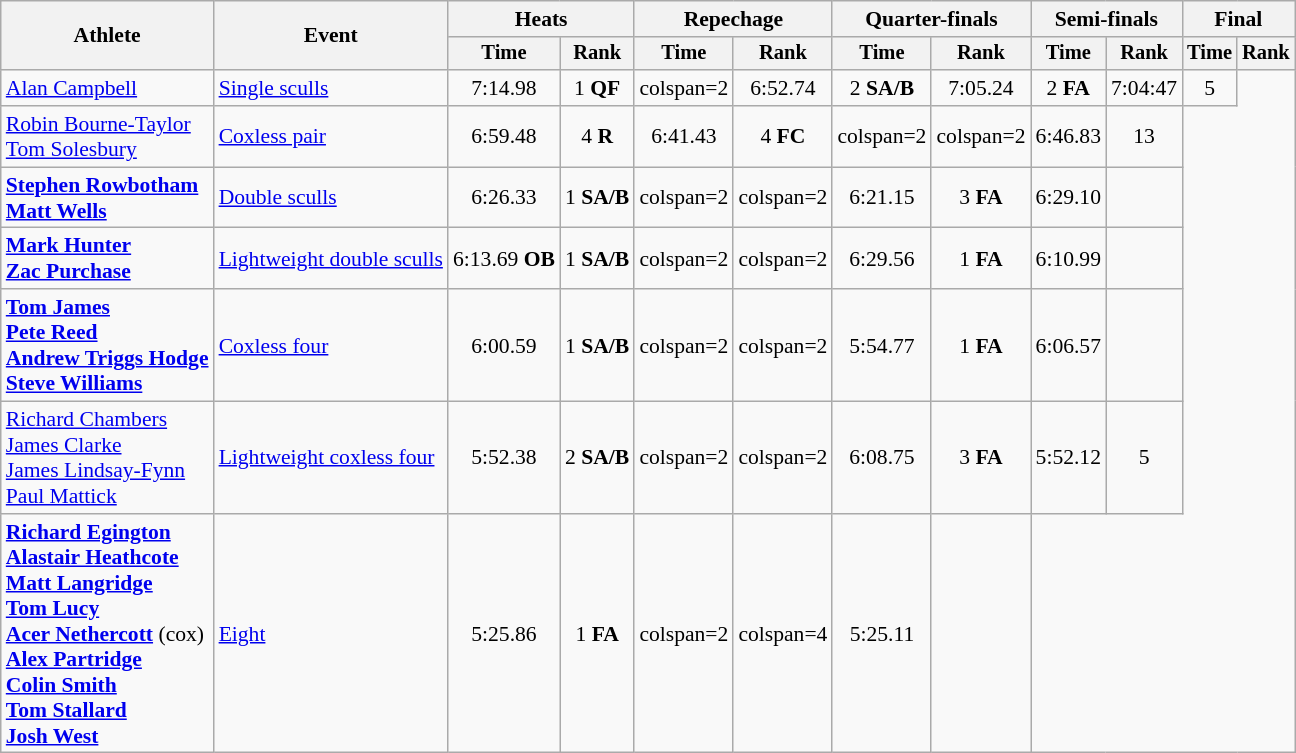<table class="wikitable" style="font-size:90%">
<tr>
<th rowspan="2">Athlete</th>
<th rowspan="2">Event</th>
<th colspan="2">Heats</th>
<th colspan="2">Repechage</th>
<th colspan="2">Quarter-finals</th>
<th colspan="2">Semi-finals</th>
<th colspan="2">Final</th>
</tr>
<tr style="font-size:95%">
<th>Time</th>
<th>Rank</th>
<th>Time</th>
<th>Rank</th>
<th>Time</th>
<th>Rank</th>
<th>Time</th>
<th>Rank</th>
<th>Time</th>
<th>Rank</th>
</tr>
<tr align=center>
<td align=left><a href='#'>Alan Campbell</a></td>
<td align=left><a href='#'>Single sculls</a></td>
<td>7:14.98</td>
<td>1 <strong>QF</strong></td>
<td>colspan=2 </td>
<td>6:52.74</td>
<td>2 <strong>SA/B</strong></td>
<td>7:05.24</td>
<td>2 <strong>FA</strong></td>
<td>7:04:47</td>
<td>5</td>
</tr>
<tr align=center>
<td align=left><a href='#'>Robin Bourne-Taylor</a><br> <a href='#'>Tom Solesbury</a></td>
<td align=left><a href='#'>Coxless pair</a></td>
<td>6:59.48</td>
<td>4 <strong>R</strong></td>
<td>6:41.43</td>
<td>4 <strong>FC</strong></td>
<td>colspan=2 </td>
<td>colspan=2 </td>
<td>6:46.83</td>
<td>13</td>
</tr>
<tr align=center>
<td align=left><strong><a href='#'>Stephen Rowbotham</a><br> <a href='#'>Matt Wells</a></strong></td>
<td align=left><a href='#'>Double sculls</a></td>
<td>6:26.33</td>
<td>1 <strong>SA/B</strong></td>
<td>colspan=2 </td>
<td>colspan=2 </td>
<td>6:21.15</td>
<td>3 <strong>FA</strong></td>
<td>6:29.10</td>
<td></td>
</tr>
<tr align=center>
<td align=left><strong><a href='#'>Mark Hunter</a><br> <a href='#'>Zac Purchase</a></strong></td>
<td align=left><a href='#'>Lightweight double sculls</a></td>
<td>6:13.69 <strong>OB</strong></td>
<td>1 <strong>SA/B</strong></td>
<td>colspan=2 </td>
<td>colspan=2 </td>
<td>6:29.56</td>
<td>1 <strong>FA</strong></td>
<td>6:10.99</td>
<td></td>
</tr>
<tr align=center>
<td align=left><strong><a href='#'>Tom James</a><br> <a href='#'>Pete Reed</a><br> <a href='#'>Andrew Triggs Hodge</a><br> <a href='#'>Steve Williams</a></strong></td>
<td align=left><a href='#'>Coxless four</a></td>
<td>6:00.59</td>
<td>1 <strong>SA/B</strong></td>
<td>colspan=2 </td>
<td>colspan=2 </td>
<td>5:54.77</td>
<td>1 <strong>FA</strong></td>
<td>6:06.57</td>
<td></td>
</tr>
<tr align=center>
<td align=left><a href='#'>Richard Chambers</a><br> <a href='#'>James Clarke</a><br> <a href='#'>James Lindsay-Fynn</a><br> <a href='#'>Paul Mattick</a></td>
<td align=left><a href='#'>Lightweight coxless four</a></td>
<td>5:52.38</td>
<td>2 <strong>SA/B</strong></td>
<td>colspan=2 </td>
<td>colspan=2 </td>
<td>6:08.75</td>
<td>3 <strong>FA</strong></td>
<td>5:52.12</td>
<td>5</td>
</tr>
<tr align=center>
<td align=left><strong><a href='#'>Richard Egington</a><br> <a href='#'>Alastair Heathcote</a><br> <a href='#'>Matt Langridge</a><br> <a href='#'>Tom Lucy</a><br> <a href='#'>Acer Nethercott</a></strong> (cox)<br> <strong><a href='#'>Alex Partridge</a><br> <a href='#'>Colin Smith</a><br> <a href='#'>Tom Stallard</a><br> <a href='#'>Josh West</a></strong></td>
<td align=left><a href='#'>Eight</a></td>
<td>5:25.86</td>
<td>1 <strong>FA</strong></td>
<td>colspan=2 </td>
<td>colspan=4 </td>
<td>5:25.11</td>
<td></td>
</tr>
</table>
